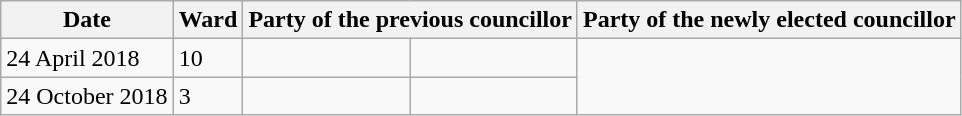<table class="wikitable">
<tr>
<th>Date</th>
<th>Ward</th>
<th colspan=2>Party of the previous councillor</th>
<th colspan=2>Party of the newly elected councillor</th>
</tr>
<tr>
<td>24 April 2018</td>
<td>10</td>
<td></td>
<td></td>
</tr>
<tr>
<td>24 October 2018</td>
<td>3</td>
<td></td>
<td></td>
</tr>
</table>
